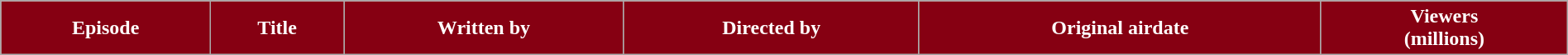<table class="wikitable plainrowheaders" style="width:100%;">
<tr style="color:#fff;">
<th style="background:#860012;">Episode</th>
<th style="background:#860012;">Title</th>
<th style="background:#860012;">Written by</th>
<th style="background:#860012;">Directed by</th>
<th style="background:#860012;">Original airdate</th>
<th style="background:#860012;">Viewers<br>(millions)<br>




</th>
</tr>
</table>
